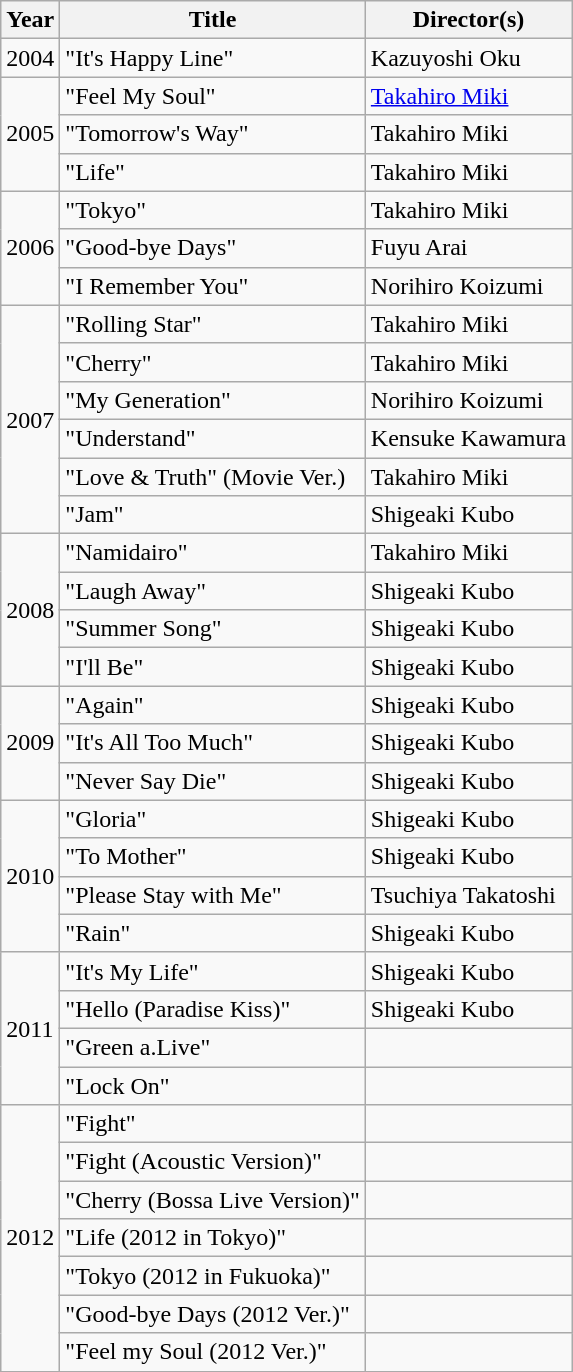<table class="wikitable">
<tr>
<th>Year</th>
<th>Title</th>
<th>Director(s)</th>
</tr>
<tr>
<td>2004</td>
<td>"It's Happy Line"</td>
<td>Kazuyoshi Oku</td>
</tr>
<tr>
<td rowspan="3">2005</td>
<td>"Feel My Soul"</td>
<td><a href='#'>Takahiro Miki</a></td>
</tr>
<tr>
<td>"Tomorrow's Way"</td>
<td>Takahiro Miki</td>
</tr>
<tr>
<td>"Life"</td>
<td>Takahiro Miki</td>
</tr>
<tr>
<td rowspan="3">2006</td>
<td>"Tokyo"</td>
<td>Takahiro Miki</td>
</tr>
<tr>
<td>"Good-bye Days"</td>
<td>Fuyu Arai</td>
</tr>
<tr>
<td>"I Remember You"</td>
<td>Norihiro Koizumi</td>
</tr>
<tr>
<td rowspan="6">2007</td>
<td>"Rolling Star"</td>
<td>Takahiro Miki</td>
</tr>
<tr>
<td>"Cherry"</td>
<td>Takahiro Miki</td>
</tr>
<tr>
<td>"My Generation"</td>
<td>Norihiro Koizumi</td>
</tr>
<tr>
<td>"Understand"</td>
<td>Kensuke Kawamura</td>
</tr>
<tr>
<td>"Love & Truth" (Movie Ver.)</td>
<td>Takahiro Miki</td>
</tr>
<tr>
<td>"Jam"</td>
<td>Shigeaki Kubo</td>
</tr>
<tr>
<td rowspan="4">2008</td>
<td>"Namidairo"</td>
<td>Takahiro Miki</td>
</tr>
<tr>
<td>"Laugh Away"</td>
<td>Shigeaki Kubo</td>
</tr>
<tr>
<td>"Summer Song"</td>
<td>Shigeaki Kubo</td>
</tr>
<tr>
<td>"I'll Be"</td>
<td>Shigeaki Kubo</td>
</tr>
<tr>
<td rowspan="3">2009</td>
<td>"Again"</td>
<td>Shigeaki Kubo</td>
</tr>
<tr>
<td>"It's All Too Much"</td>
<td>Shigeaki Kubo</td>
</tr>
<tr>
<td>"Never Say Die"</td>
<td>Shigeaki Kubo</td>
</tr>
<tr>
<td rowspan="4">2010</td>
<td>"Gloria"</td>
<td>Shigeaki Kubo</td>
</tr>
<tr>
<td>"To Mother"</td>
<td>Shigeaki Kubo</td>
</tr>
<tr>
<td>"Please Stay with Me"</td>
<td>Tsuchiya Takatoshi</td>
</tr>
<tr>
<td>"Rain"</td>
<td>Shigeaki Kubo</td>
</tr>
<tr>
<td rowspan="4">2011</td>
<td>"It's My Life"</td>
<td>Shigeaki Kubo</td>
</tr>
<tr>
<td>"Hello (Paradise Kiss)"</td>
<td>Shigeaki Kubo</td>
</tr>
<tr>
<td>"Green a.Live"</td>
<td></td>
</tr>
<tr>
<td>"Lock On"</td>
<td></td>
</tr>
<tr>
<td rowspan="7">2012</td>
<td>"Fight"</td>
<td></td>
</tr>
<tr>
<td>"Fight (Acoustic Version)"</td>
<td></td>
</tr>
<tr>
<td>"Cherry (Bossa Live Version)"</td>
<td></td>
</tr>
<tr>
<td>"Life (2012 in Tokyo)"</td>
<td></td>
</tr>
<tr>
<td>"Tokyo (2012 in Fukuoka)"</td>
<td></td>
</tr>
<tr>
<td>"Good-bye Days (2012 Ver.)"</td>
<td></td>
</tr>
<tr>
<td>"Feel my Soul (2012 Ver.)"</td>
<td></td>
</tr>
</table>
